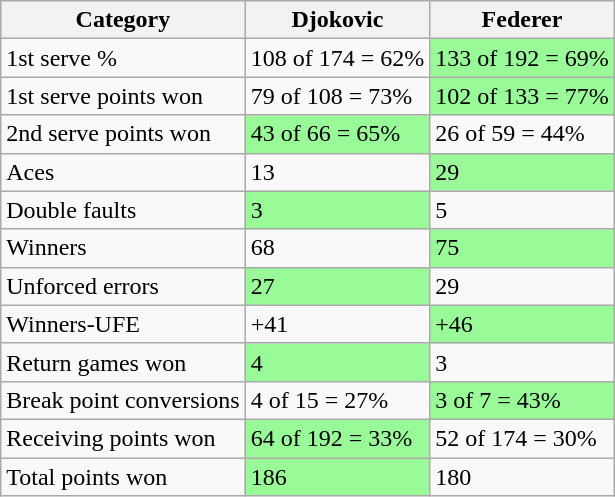<table class="wikitable">
<tr>
<th>Category</th>
<th>Djokovic</th>
<th>Federer</th>
</tr>
<tr>
<td>1st serve %</td>
<td>108 of 174 = 62%</td>
<td bgcolor=98FB98>133 of 192 = 69%</td>
</tr>
<tr>
<td>1st serve points won</td>
<td>79 of 108 = 73%</td>
<td bgcolor=98FB98>102 of 133 = 77%</td>
</tr>
<tr>
<td>2nd serve points won</td>
<td bgcolor=98FB98>43 of 66 = 65%</td>
<td>26 of 59 = 44%</td>
</tr>
<tr>
<td>Aces</td>
<td>13</td>
<td bgcolor=98FB98>29</td>
</tr>
<tr>
<td>Double faults</td>
<td bgcolor=98FB98>3</td>
<td>5</td>
</tr>
<tr>
<td>Winners</td>
<td>68</td>
<td bgcolor=98FB98>75</td>
</tr>
<tr>
<td>Unforced errors</td>
<td bgcolor=98FB98>27</td>
<td>29</td>
</tr>
<tr>
<td>Winners-UFE</td>
<td>+41</td>
<td bgcolor=98FB98>+46</td>
</tr>
<tr>
<td>Return games won</td>
<td bgcolor=98FB98>4</td>
<td>3</td>
</tr>
<tr>
<td>Break point conversions</td>
<td>4 of 15 = 27%</td>
<td bgcolor=98FB98>3 of 7 = 43%</td>
</tr>
<tr>
<td>Receiving points won</td>
<td bgcolor=98FB98>64 of 192 = 33%</td>
<td>52 of 174 = 30%</td>
</tr>
<tr>
<td>Total points won</td>
<td bgcolor=98FB98>186</td>
<td>180</td>
</tr>
</table>
